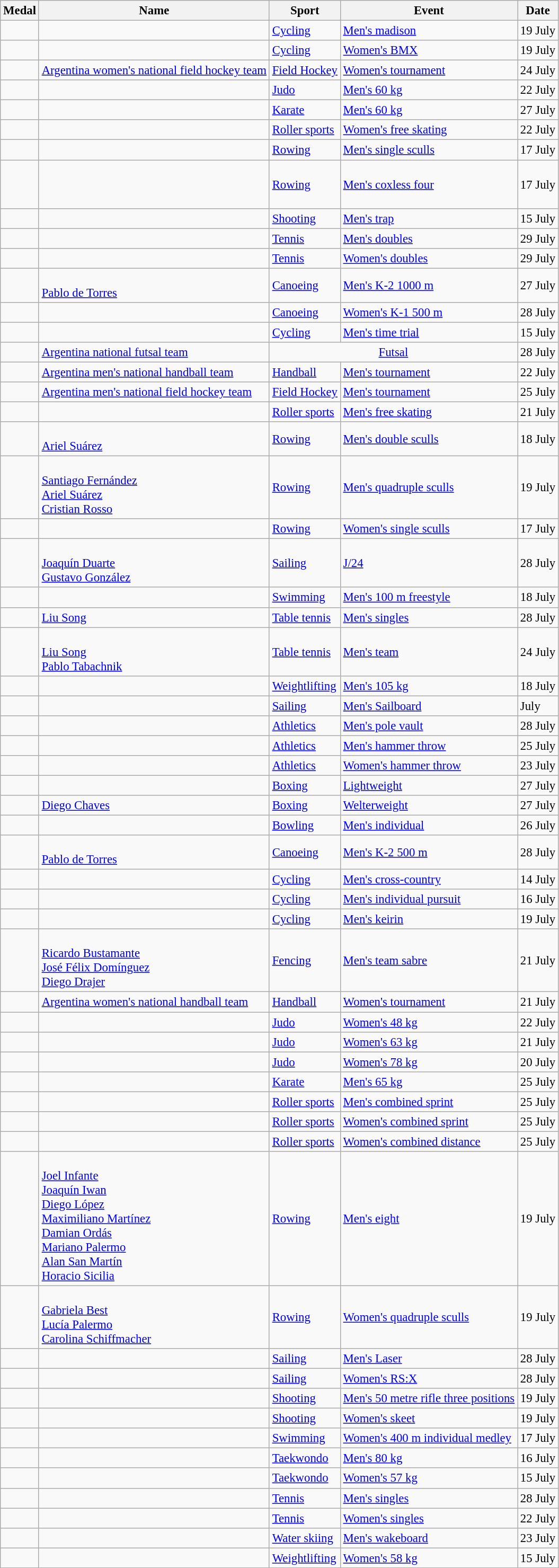<table class="wikitable sortable" border="1" style="font-size:95%">
<tr>
<th>Medal</th>
<th>Name</th>
<th>Sport</th>
<th>Event</th>
<th>Date</th>
</tr>
<tr>
<td></td>
<td><br></td>
<td><a href='#'>Cycling</a></td>
<td><a href='#'>Men's madison</a></td>
<td>19 July</td>
</tr>
<tr>
<td></td>
<td></td>
<td><a href='#'>Cycling</a></td>
<td><a href='#'>Women's BMX</a></td>
<td>19 July</td>
</tr>
<tr>
<td></td>
<td><a href='#'>Argentina women's national field hockey team</a><br></td>
<td><a href='#'>Field Hockey</a></td>
<td><a href='#'>Women's tournament</a></td>
<td>24 July</td>
</tr>
<tr>
<td></td>
<td></td>
<td><a href='#'>Judo</a></td>
<td><a href='#'>Men's 60 kg</a></td>
<td>22 July</td>
</tr>
<tr>
<td></td>
<td></td>
<td><a href='#'>Karate</a></td>
<td><a href='#'>Men's 60 kg</a></td>
<td>27 July</td>
</tr>
<tr>
<td></td>
<td></td>
<td><a href='#'>Roller sports</a></td>
<td><a href='#'>Women's free skating</a></td>
<td>22 July</td>
</tr>
<tr>
<td></td>
<td></td>
<td><a href='#'>Rowing</a></td>
<td><a href='#'>Men's single sculls</a></td>
<td>17 July</td>
</tr>
<tr>
<td></td>
<td><br><br><br></td>
<td><a href='#'>Rowing</a></td>
<td><a href='#'>Men's coxless four</a></td>
<td>17 July</td>
</tr>
<tr>
<td></td>
<td></td>
<td><a href='#'>Shooting</a></td>
<td><a href='#'>Men's trap</a></td>
<td>15 July</td>
</tr>
<tr>
<td></td>
<td><br></td>
<td><a href='#'>Tennis</a></td>
<td><a href='#'>Men's doubles</a></td>
<td>29 July</td>
</tr>
<tr>
<td></td>
<td><br></td>
<td><a href='#'>Tennis</a></td>
<td><a href='#'>Women's doubles</a></td>
<td>29 July</td>
</tr>
<tr>
<td></td>
<td><br><a href='#'>Pablo de Torres</a></td>
<td><a href='#'>Canoeing</a></td>
<td><a href='#'>Men's K-2 1000 m</a></td>
<td>27 July</td>
</tr>
<tr>
<td></td>
<td></td>
<td><a href='#'>Canoeing</a></td>
<td><a href='#'>Women's K-1 500 m</a></td>
<td>28 July</td>
</tr>
<tr>
<td></td>
<td></td>
<td><a href='#'>Cycling</a></td>
<td><a href='#'>Men's time trial</a></td>
<td>15 July</td>
</tr>
<tr>
<td></td>
<td><a href='#'>Argentina national futsal team</a><br></td>
<td colspan=2 align=center><a href='#'>Futsal</a></td>
<td>28 July</td>
</tr>
<tr>
<td></td>
<td><a href='#'>Argentina men's national handball team</a><br></td>
<td><a href='#'>Handball</a></td>
<td><a href='#'>Men's tournament</a></td>
<td>22 July</td>
</tr>
<tr>
<td></td>
<td><a href='#'>Argentina men's national field hockey team</a><br></td>
<td><a href='#'>Field Hockey</a></td>
<td><a href='#'>Men's tournament</a></td>
<td>25 July</td>
</tr>
<tr>
<td></td>
<td></td>
<td><a href='#'>Roller sports</a></td>
<td><a href='#'>Men's free skating</a></td>
<td>21 July</td>
</tr>
<tr>
<td></td>
<td><br><a href='#'>Ariel Suárez</a></td>
<td><a href='#'>Rowing</a></td>
<td><a href='#'>Men's double sculls</a></td>
<td>18 July</td>
</tr>
<tr>
<td></td>
<td><br><a href='#'>Santiago Fernández</a><br><a href='#'>Ariel Suárez</a><br><a href='#'>Cristian Rosso</a></td>
<td><a href='#'>Rowing</a></td>
<td><a href='#'>Men's quadruple sculls</a></td>
<td>19 July</td>
</tr>
<tr>
<td></td>
<td></td>
<td><a href='#'>Rowing</a></td>
<td><a href='#'>Women's single sculls</a></td>
<td>17 July</td>
</tr>
<tr>
<td></td>
<td><br><a href='#'>Joaquín Duarte</a><br><a href='#'>Gustavo González</a></td>
<td><a href='#'>Sailing</a></td>
<td><a href='#'>J/24</a></td>
<td>28 July</td>
</tr>
<tr>
<td></td>
<td></td>
<td><a href='#'>Swimming</a></td>
<td><a href='#'>Men's 100 m freestyle</a></td>
<td>18 July</td>
</tr>
<tr>
<td></td>
<td><a href='#'>Liu Song</a></td>
<td><a href='#'>Table tennis</a></td>
<td><a href='#'>Men's singles</a></td>
<td>28 July</td>
</tr>
<tr>
<td></td>
<td><br><a href='#'>Liu Song</a><br><a href='#'>Pablo Tabachnik</a></td>
<td><a href='#'>Table tennis</a></td>
<td><a href='#'>Men's team</a></td>
<td>24 July</td>
</tr>
<tr>
<td></td>
<td></td>
<td><a href='#'>Weightlifting</a></td>
<td><a href='#'>Men's 105 kg</a></td>
<td>18 July</td>
</tr>
<tr>
<td></td>
<td></td>
<td><a href='#'>Sailing</a></td>
<td><a href='#'>Men's Sailboard</a></td>
<td>July</td>
</tr>
<tr>
<td></td>
<td></td>
<td><a href='#'>Athletics</a></td>
<td><a href='#'>Men's pole vault</a></td>
<td>28 July</td>
</tr>
<tr>
<td></td>
<td></td>
<td><a href='#'>Athletics</a></td>
<td><a href='#'>Men's hammer throw</a></td>
<td>25 July</td>
</tr>
<tr>
<td></td>
<td></td>
<td><a href='#'>Athletics</a></td>
<td><a href='#'>Women's hammer throw</a></td>
<td>23 July</td>
</tr>
<tr>
<td></td>
<td></td>
<td><a href='#'>Boxing</a></td>
<td><a href='#'>Lightweight</a></td>
<td>27 July</td>
</tr>
<tr>
<td></td>
<td><a href='#'>Diego Chaves</a></td>
<td><a href='#'>Boxing</a></td>
<td><a href='#'>Welterweight</a></td>
<td>27 July</td>
</tr>
<tr>
<td></td>
<td></td>
<td><a href='#'>Bowling</a></td>
<td><a href='#'>Men's individual</a></td>
<td>26 July</td>
</tr>
<tr>
<td></td>
<td><br><a href='#'>Pablo de Torres</a></td>
<td><a href='#'>Canoeing</a></td>
<td><a href='#'>Men's K-2 500 m</a></td>
<td>28 July</td>
</tr>
<tr>
<td></td>
<td></td>
<td><a href='#'>Cycling</a></td>
<td><a href='#'>Men's cross-country</a></td>
<td>14 July</td>
</tr>
<tr>
<td></td>
<td></td>
<td><a href='#'>Cycling</a></td>
<td><a href='#'>Men's individual pursuit</a></td>
<td>16 July</td>
</tr>
<tr>
<td></td>
<td></td>
<td><a href='#'>Cycling</a></td>
<td><a href='#'>Men's keirin</a></td>
<td>19 July</td>
</tr>
<tr>
<td></td>
<td><br><a href='#'>Ricardo Bustamante</a><br><a href='#'>José Félix Domínguez</a><br><a href='#'>Diego Drajer</a></td>
<td><a href='#'>Fencing</a></td>
<td><a href='#'>Men's team sabre</a></td>
<td>21 July</td>
</tr>
<tr>
<td></td>
<td><a href='#'>Argentina women's national handball team</a><br></td>
<td><a href='#'>Handball</a></td>
<td><a href='#'>Women's tournament</a></td>
<td>21 July</td>
</tr>
<tr>
<td></td>
<td></td>
<td><a href='#'>Judo</a></td>
<td><a href='#'>Women's 48 kg</a></td>
<td>22 July</td>
</tr>
<tr>
<td></td>
<td></td>
<td><a href='#'>Judo</a></td>
<td><a href='#'>Women's 63 kg</a></td>
<td>21 July</td>
</tr>
<tr>
<td></td>
<td></td>
<td><a href='#'>Judo</a></td>
<td><a href='#'>Women's 78 kg</a></td>
<td>20 July</td>
</tr>
<tr>
<td></td>
<td></td>
<td><a href='#'>Karate</a></td>
<td><a href='#'>Men's 65 kg</a></td>
<td>25 July</td>
</tr>
<tr>
<td></td>
<td></td>
<td><a href='#'>Roller sports</a></td>
<td><a href='#'>Men's combined sprint</a></td>
<td>25 July</td>
</tr>
<tr>
<td></td>
<td></td>
<td><a href='#'>Roller sports</a></td>
<td><a href='#'>Women's combined sprint</a></td>
<td>25 July</td>
</tr>
<tr>
<td></td>
<td></td>
<td><a href='#'>Roller sports</a></td>
<td><a href='#'>Women's combined distance</a></td>
<td>25 July</td>
</tr>
<tr>
<td></td>
<td><br><a href='#'>Joel Infante</a><br><a href='#'>Joaquín Iwan</a><br><a href='#'>Diego López</a><br><a href='#'>Maximiliano Martínez</a><br><a href='#'>Damian Ordás</a><br><a href='#'>Mariano Palermo</a><br><a href='#'>Alan San Martín</a><br><a href='#'>Horacio Sicilia</a></td>
<td><a href='#'>Rowing</a></td>
<td><a href='#'>Men's eight</a></td>
<td>19 July</td>
</tr>
<tr>
<td></td>
<td><br><a href='#'>Gabriela Best</a><br><a href='#'>Lucía Palermo</a><br><a href='#'>Carolina Schiffmacher</a></td>
<td><a href='#'>Rowing</a></td>
<td><a href='#'>Women's quadruple sculls</a></td>
<td>19 July</td>
</tr>
<tr>
<td></td>
<td></td>
<td><a href='#'>Sailing</a></td>
<td><a href='#'>Men's Laser</a></td>
<td>28 July</td>
</tr>
<tr>
<td></td>
<td></td>
<td><a href='#'>Sailing</a></td>
<td><a href='#'>Women's RS:X</a></td>
<td>28 July</td>
</tr>
<tr>
<td></td>
<td></td>
<td><a href='#'>Shooting</a></td>
<td><a href='#'>Men's 50 metre rifle three positions</a></td>
<td>19 July</td>
</tr>
<tr>
<td></td>
<td></td>
<td><a href='#'>Shooting</a></td>
<td><a href='#'>Women's skeet</a></td>
<td>19 July</td>
</tr>
<tr>
<td></td>
<td></td>
<td><a href='#'>Swimming</a></td>
<td><a href='#'>Women's 400 m individual medley</a></td>
<td>17 July</td>
</tr>
<tr>
<td></td>
<td></td>
<td><a href='#'>Taekwondo</a></td>
<td><a href='#'>Men's 80 kg</a></td>
<td>16 July</td>
</tr>
<tr>
<td></td>
<td></td>
<td><a href='#'>Taekwondo</a></td>
<td><a href='#'>Women's 57 kg</a></td>
<td>15 July</td>
</tr>
<tr>
<td></td>
<td></td>
<td><a href='#'>Tennis</a></td>
<td><a href='#'>Men's singles</a></td>
<td>28 July</td>
</tr>
<tr>
<td></td>
<td></td>
<td><a href='#'>Tennis</a></td>
<td><a href='#'>Women's singles</a></td>
<td>22 July</td>
</tr>
<tr>
<td></td>
<td></td>
<td><a href='#'>Water skiing</a></td>
<td><a href='#'>Men's wakeboard</a></td>
<td>23 July</td>
</tr>
<tr>
<td></td>
<td></td>
<td><a href='#'>Weightlifting</a></td>
<td><a href='#'>Women's 58 kg</a></td>
<td>15 July</td>
</tr>
</table>
